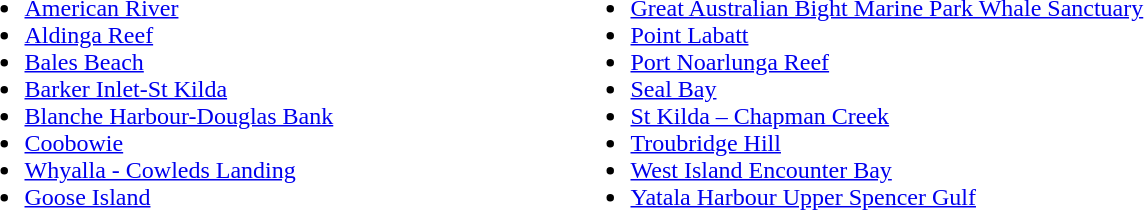<table>
<tr>
<td width=400 valign=top><br><ul><li><a href='#'>American River</a></li><li><a href='#'>Aldinga Reef</a></li><li><a href='#'>Bales Beach</a></li><li><a href='#'>Barker Inlet-St Kilda</a></li><li><a href='#'>Blanche Harbour-Douglas Bank</a></li><li><a href='#'>Coobowie</a></li><li><a href='#'>Whyalla - Cowleds Landing</a></li><li><a href='#'>Goose Island</a></li></ul></td>
<td width=400 valign=top><br><ul><li><a href='#'>Great Australian Bight Marine Park Whale Sanctuary</a></li><li><a href='#'>Point Labatt</a></li><li><a href='#'>Port Noarlunga Reef</a></li><li><a href='#'>Seal Bay</a></li><li><a href='#'>St Kilda – Chapman Creek</a></li><li><a href='#'>Troubridge Hill</a></li><li><a href='#'>West Island Encounter Bay</a></li><li><a href='#'>Yatala Harbour Upper Spencer Gulf</a></li></ul></td>
</tr>
</table>
